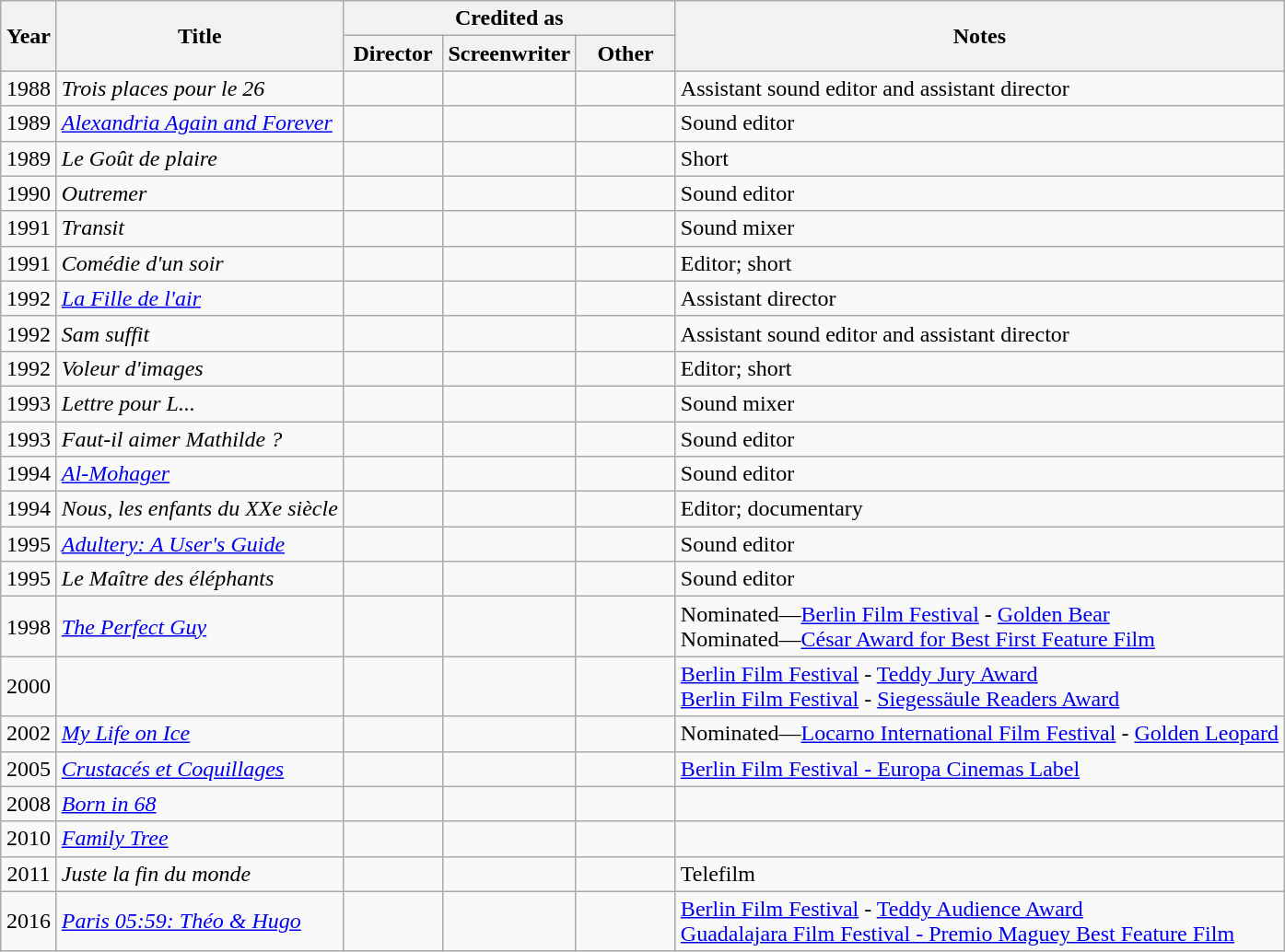<table class="wikitable sortable">
<tr>
<th rowspan=2 width="33">Year</th>
<th rowspan=2>Title</th>
<th colspan=3>Credited as</th>
<th rowspan=2>Notes</th>
</tr>
<tr>
<th width=65>Director</th>
<th width=65>Screenwriter</th>
<th width=65>Other</th>
</tr>
<tr>
<td align="center">1988</td>
<td align="left"><em>Trois places pour le 26</em></td>
<td></td>
<td></td>
<td></td>
<td>Assistant sound editor and assistant director</td>
</tr>
<tr>
<td align="center">1989</td>
<td align="left"><em><a href='#'>Alexandria Again and Forever</a></em></td>
<td></td>
<td></td>
<td></td>
<td>Sound editor</td>
</tr>
<tr>
<td align="center">1989</td>
<td align="left"><em>Le Goût de plaire</em></td>
<td></td>
<td></td>
<td></td>
<td>Short</td>
</tr>
<tr>
<td align="center">1990</td>
<td align="left"><em>Outremer</em></td>
<td></td>
<td></td>
<td></td>
<td>Sound editor</td>
</tr>
<tr>
<td align="center">1991</td>
<td align="left"><em>Transit</em></td>
<td></td>
<td></td>
<td></td>
<td>Sound mixer</td>
</tr>
<tr>
<td align="center">1991</td>
<td align="left"><em>Comédie d'un soir</em></td>
<td></td>
<td></td>
<td></td>
<td>Editor; short</td>
</tr>
<tr>
<td align="center">1992</td>
<td align="left"><em><a href='#'>La Fille de l'air</a></em></td>
<td></td>
<td></td>
<td></td>
<td>Assistant director</td>
</tr>
<tr>
<td align="center">1992</td>
<td align="left"><em>Sam suffit</em></td>
<td></td>
<td></td>
<td></td>
<td>Assistant sound editor and assistant director</td>
</tr>
<tr>
<td align="center">1992</td>
<td align="left"><em>Voleur d'images</em></td>
<td></td>
<td></td>
<td></td>
<td>Editor; short</td>
</tr>
<tr>
<td align="center">1993</td>
<td align="left"><em>Lettre pour L...</em></td>
<td></td>
<td></td>
<td></td>
<td>Sound mixer</td>
</tr>
<tr>
<td align="center">1993</td>
<td align="left"><em>Faut-il aimer Mathilde ?</em></td>
<td></td>
<td></td>
<td></td>
<td>Sound editor</td>
</tr>
<tr>
<td align="center">1994</td>
<td align="left"><em><a href='#'>Al-Mohager</a></em></td>
<td></td>
<td></td>
<td></td>
<td>Sound editor</td>
</tr>
<tr>
<td align="center">1994</td>
<td align="left"><em>Nous, les enfants du XXe siècle</em></td>
<td></td>
<td></td>
<td></td>
<td>Editor; documentary</td>
</tr>
<tr>
<td align="center">1995</td>
<td align="left"><em><a href='#'>Adultery: A User's Guide</a></em></td>
<td></td>
<td></td>
<td></td>
<td>Sound editor</td>
</tr>
<tr>
<td align="center">1995</td>
<td align="left"><em>Le Maître des éléphants</em></td>
<td></td>
<td></td>
<td></td>
<td>Sound editor</td>
</tr>
<tr>
<td align="center">1998</td>
<td align="left"><em><a href='#'>The Perfect Guy</a></em></td>
<td></td>
<td></td>
<td></td>
<td>Nominated—<a href='#'>Berlin Film Festival</a> - <a href='#'>Golden Bear</a><br>Nominated—<a href='#'>César Award for Best First Feature Film</a></td>
</tr>
<tr>
<td align="center">2000</td>
<td align="left"></td>
<td></td>
<td></td>
<td></td>
<td><a href='#'>Berlin Film Festival</a> - <a href='#'>Teddy Jury Award</a><br><a href='#'>Berlin Film Festival</a> - <a href='#'>Siegessäule Readers Award</a></td>
</tr>
<tr>
<td align="center">2002</td>
<td align="left"><em><a href='#'>My Life on Ice</a></em></td>
<td></td>
<td></td>
<td></td>
<td>Nominated—<a href='#'>Locarno International Film Festival</a> - <a href='#'>Golden Leopard</a></td>
</tr>
<tr>
<td align="center">2005</td>
<td align="left"><em><a href='#'>Crustacés et Coquillages</a></em></td>
<td></td>
<td></td>
<td></td>
<td><a href='#'>Berlin Film Festival - Europa Cinemas Label</a></td>
</tr>
<tr>
<td align="center">2008</td>
<td align="left"><em><a href='#'>Born in 68</a></em></td>
<td></td>
<td></td>
<td></td>
<td></td>
</tr>
<tr>
<td align="center">2010</td>
<td align="left"><em><a href='#'>Family Tree</a></em></td>
<td></td>
<td></td>
<td></td>
<td></td>
</tr>
<tr>
<td align="center">2011</td>
<td align="left"><em>Juste la fin du monde</em></td>
<td></td>
<td></td>
<td></td>
<td>Telefilm</td>
</tr>
<tr>
<td align="center">2016</td>
<td align="left"><em><a href='#'>Paris 05:59: Théo & Hugo</a></em></td>
<td></td>
<td></td>
<td></td>
<td><a href='#'>Berlin Film Festival</a> - <a href='#'>Teddy Audience Award</a><br><a href='#'>Guadalajara Film Festival -  Premio Maguey Best Feature Film</a></td>
</tr>
</table>
